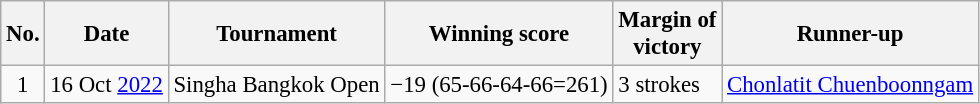<table class="wikitable" style="font-size:95%;">
<tr>
<th>No.</th>
<th>Date</th>
<th>Tournament</th>
<th>Winning score</th>
<th>Margin of<br>victory</th>
<th>Runner-up</th>
</tr>
<tr>
<td align=center>1</td>
<td align=right>16 Oct <a href='#'>2022</a></td>
<td>Singha Bangkok Open</td>
<td>−19 (65-66-64-66=261)</td>
<td>3 strokes</td>
<td> <a href='#'>Chonlatit Chuenboonngam</a></td>
</tr>
</table>
